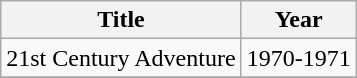<table class="wikitable sortable">
<tr>
<th>Title</th>
<th>Year</th>
</tr>
<tr>
<td>21st Century Adventure</td>
<td>1970-1971</td>
</tr>
<tr>
</tr>
</table>
